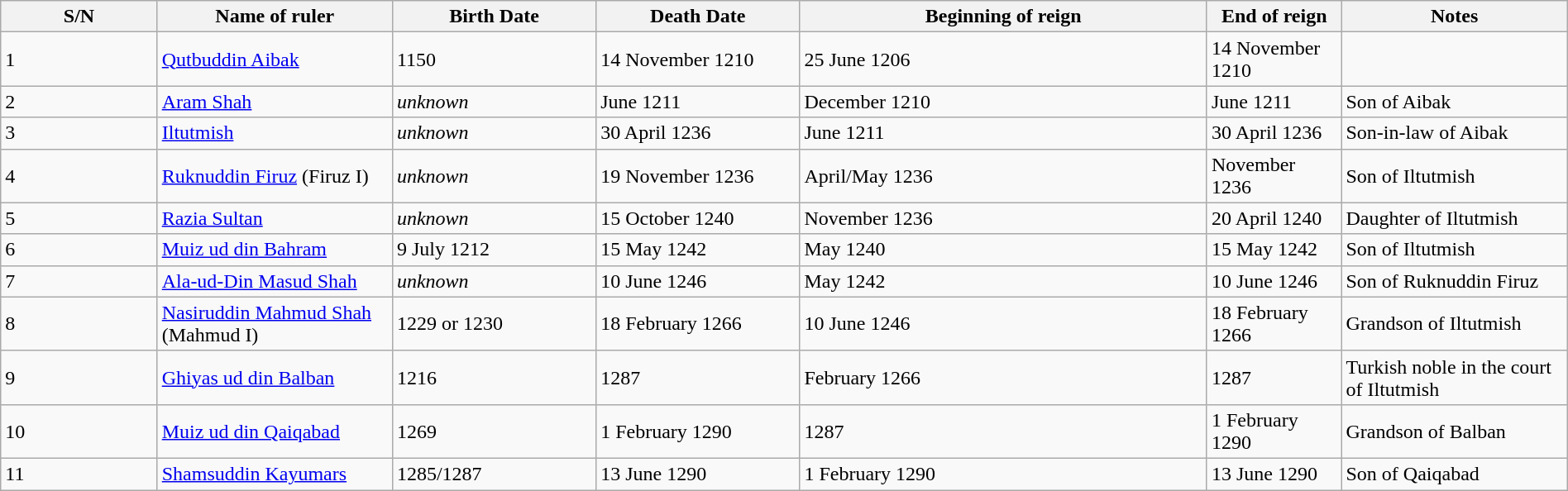<table class=wikitable width="100%">
<tr>
<th width="10%" bgcolor="#CEDFF2">S/N</th>
<th width="15%" bgcolor="#CEDFF2">Name of ruler</th>
<th width="13%" bgcolor="#CEDFF2">Birth Date</th>
<th width="13%" bgcolor="#CEDFF2">Death Date</th>
<th width="26%" bgcolor="#CEDFF2">Beginning of reign</th>
<th>End of reign</th>
<th>Notes</th>
</tr>
<tr>
<td>1</td>
<td><a href='#'>Qutbuddin Aibak</a></td>
<td>1150</td>
<td>14 November 1210</td>
<td>25 June 1206</td>
<td>14 November 1210</td>
<td></td>
</tr>
<tr>
<td>2</td>
<td><a href='#'>Aram Shah</a></td>
<td><em>unknown</em></td>
<td>June 1211</td>
<td>December 1210</td>
<td>June 1211</td>
<td>Son of Aibak</td>
</tr>
<tr>
<td>3</td>
<td><a href='#'>Iltutmish</a></td>
<td><em>unknown</em></td>
<td>30 April 1236</td>
<td>June 1211</td>
<td>30 April 1236</td>
<td>Son-in-law of Aibak</td>
</tr>
<tr>
<td>4</td>
<td><a href='#'>Ruknuddin Firuz</a> (Firuz I)</td>
<td><em>unknown</em></td>
<td>19 November 1236</td>
<td>April/May 1236</td>
<td>November 1236</td>
<td>Son of Iltutmish</td>
</tr>
<tr>
<td>5</td>
<td><a href='#'>Razia Sultan</a></td>
<td><em>unknown</em></td>
<td>15 October 1240</td>
<td>November 1236</td>
<td>20 April 1240</td>
<td>Daughter of Iltutmish</td>
</tr>
<tr>
<td>6</td>
<td><a href='#'>Muiz ud din Bahram</a></td>
<td>9 July 1212</td>
<td>15 May 1242</td>
<td>May 1240</td>
<td>15 May 1242</td>
<td>Son of Iltutmish</td>
</tr>
<tr>
<td>7</td>
<td><a href='#'>Ala-ud-Din Masud Shah</a></td>
<td><em>unknown</em></td>
<td>10 June 1246</td>
<td>May 1242</td>
<td>10 June 1246</td>
<td>Son of Ruknuddin Firuz</td>
</tr>
<tr>
<td>8</td>
<td><a href='#'>Nasiruddin Mahmud Shah</a> (Mahmud I)</td>
<td>1229 or 1230</td>
<td>18 February 1266</td>
<td>10 June 1246</td>
<td>18 February 1266</td>
<td>Grandson of Iltutmish</td>
</tr>
<tr>
<td>9</td>
<td><a href='#'>Ghiyas ud din Balban</a></td>
<td>1216</td>
<td>1287</td>
<td>February 1266</td>
<td>1287</td>
<td>Turkish noble in the court of Iltutmish</td>
</tr>
<tr>
<td>10</td>
<td><a href='#'>Muiz ud din Qaiqabad</a></td>
<td>1269</td>
<td>1 February 1290</td>
<td>1287</td>
<td>1 February 1290</td>
<td>Grandson of Balban</td>
</tr>
<tr>
<td>11</td>
<td><a href='#'>Shamsuddin Kayumars</a></td>
<td>1285/1287</td>
<td>13 June 1290</td>
<td>1 February 1290</td>
<td>13 June 1290</td>
<td>Son of Qaiqabad</td>
</tr>
</table>
